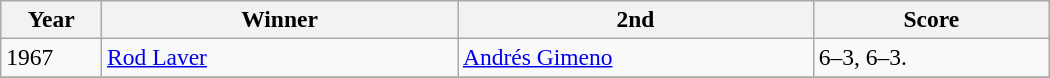<table class="wikitable" style="font-size:98%;">
<tr>
<th style="width:60px;">Year</th>
<th style="width:230px;">Winner</th>
<th style="width:230px;">2nd</th>
<th style="width:150px;">Score</th>
</tr>
<tr>
<td>1967</td>
<td> <a href='#'>Rod Laver</a></td>
<td> <a href='#'>Andrés Gimeno</a></td>
<td>6–3, 6–3.</td>
</tr>
<tr>
</tr>
</table>
